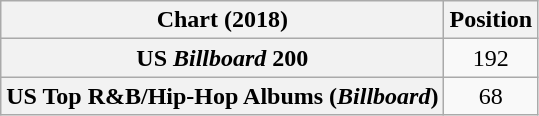<table class="wikitable sortable plainrowheaders" style="text-align:center">
<tr>
<th scope="col">Chart (2018)</th>
<th scope="col">Position</th>
</tr>
<tr>
<th scope="row">US <em>Billboard</em> 200</th>
<td>192</td>
</tr>
<tr>
<th scope="row">US Top R&B/Hip-Hop Albums (<em>Billboard</em>)</th>
<td>68</td>
</tr>
</table>
